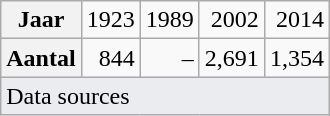<table class="wikitable" style="text-align:right">
<tr>
<th>Jaar</th>
<td>1923</td>
<td>1989</td>
<td>2002</td>
<td>2014</td>
</tr>
<tr>
<th>Aantal</th>
<td>844</td>
<td>–</td>
<td>2,691</td>
<td> 1,354</td>
</tr>
<tr>
<td colspan=10 class="wikitable" style="align:left;text-align:left;background-color:#eaecf0">Data sources</td>
</tr>
</table>
